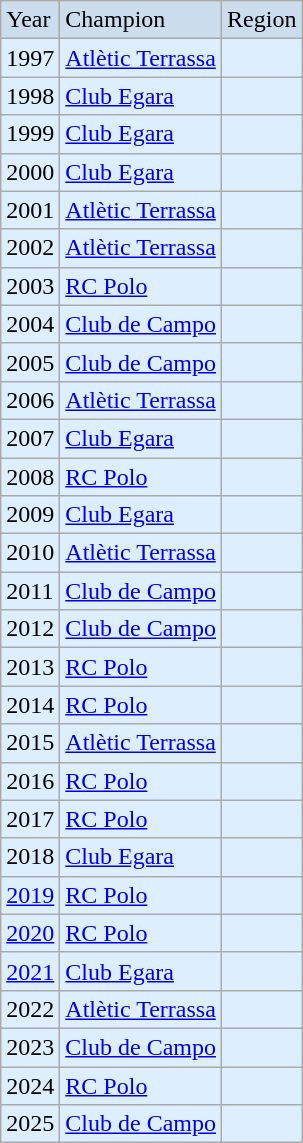<table class="wikitable">
<tr>
<td bgcolor=#CCDDEE>Year</td>
<td bgcolor=#CCDDEE>Champion</td>
<td bgcolor=#CCDDEE>Region</td>
</tr>
<tr bgcolor=#DDEEFF>
<td>1997</td>
<td><a href='#'>Atlètic Terrassa</a></td>
<td></td>
</tr>
<tr bgcolor=#DDEEFF>
<td>1998</td>
<td><a href='#'>Club Egara</a></td>
<td></td>
</tr>
<tr bgcolor=#DDEEFF>
<td>1999</td>
<td><a href='#'>Club Egara</a></td>
<td></td>
</tr>
<tr bgcolor=#DDEEFF>
<td>2000</td>
<td><a href='#'>Club Egara</a></td>
<td></td>
</tr>
<tr bgcolor=#DDEEFF>
<td>2001</td>
<td><a href='#'>Atlètic Terrassa</a></td>
<td></td>
</tr>
<tr bgcolor=#DDEEFF>
<td>2002</td>
<td><a href='#'>Atlètic Terrassa</a></td>
<td></td>
</tr>
<tr bgcolor=#DDEEFF>
<td>2003</td>
<td><a href='#'>RC Polo</a></td>
<td></td>
</tr>
<tr bgcolor=#DDEEFF>
<td>2004</td>
<td><a href='#'>Club de Campo</a></td>
<td></td>
</tr>
<tr bgcolor=#DDEEFF>
<td>2005</td>
<td><a href='#'>Club de Campo</a></td>
<td></td>
</tr>
<tr bgcolor=#DDEEFF>
<td>2006</td>
<td><a href='#'>Atlètic Terrassa</a></td>
<td></td>
</tr>
<tr bgcolor=#DDEEFF>
<td>2007</td>
<td><a href='#'>Club Egara</a></td>
<td></td>
</tr>
<tr bgcolor=#DDEEFF>
<td>2008</td>
<td><a href='#'>RC Polo</a></td>
<td></td>
</tr>
<tr bgcolor=#DDEEFF>
<td>2009</td>
<td><a href='#'>Club Egara</a></td>
<td></td>
</tr>
<tr bgcolor=#DDEEFF>
<td>2010</td>
<td><a href='#'>Atlètic Terrassa</a></td>
<td></td>
</tr>
<tr bgcolor=#DDEEFF>
<td>2011</td>
<td><a href='#'>Club de Campo</a></td>
<td></td>
</tr>
<tr bgcolor=#DDEEFF>
<td>2012</td>
<td><a href='#'>Club de Campo</a></td>
<td></td>
</tr>
<tr bgcolor=#DDEEFF>
<td>2013</td>
<td><a href='#'>RC Polo</a></td>
<td></td>
</tr>
<tr bgcolor=#DDEEFF>
<td>2014</td>
<td><a href='#'>RC Polo</a></td>
<td></td>
</tr>
<tr bgcolor=#DDEEFF>
<td>2015</td>
<td><a href='#'>Atlètic Terrassa</a></td>
<td></td>
</tr>
<tr bgcolor=#DDEEFF>
<td>2016</td>
<td><a href='#'>RC Polo</a></td>
<td></td>
</tr>
<tr bgcolor=#DDEEFF>
<td>2017</td>
<td><a href='#'>RC Polo</a></td>
<td></td>
</tr>
<tr bgcolor=#DDEEFF>
<td>2018</td>
<td><a href='#'>Club Egara</a></td>
<td></td>
</tr>
<tr bgcolor=#DDEEFF>
<td><a href='#'>2019</a></td>
<td><a href='#'>RC Polo</a></td>
<td></td>
</tr>
<tr bgcolor=#DDEEFF>
<td><a href='#'>2020</a></td>
<td><a href='#'>RC Polo</a></td>
<td></td>
</tr>
<tr bgcolor=#DDEEFF>
<td><a href='#'>2021</a></td>
<td><a href='#'>Club Egara</a></td>
<td></td>
</tr>
<tr bgcolor=#DDEEFF>
<td>2022</td>
<td><a href='#'>Atlètic Terrassa</a></td>
<td></td>
</tr>
<tr bgcolor=#DDEEFF>
<td>2023</td>
<td><a href='#'>Club de Campo</a></td>
<td></td>
</tr>
<tr bgcolor=#DDEEFF>
<td>2024</td>
<td><a href='#'>RC Polo</a></td>
<td></td>
</tr>
<tr bgcolor=#DDEEFF>
<td>2025</td>
<td><a href='#'>Club de Campo</a></td>
<td></td>
</tr>
</table>
